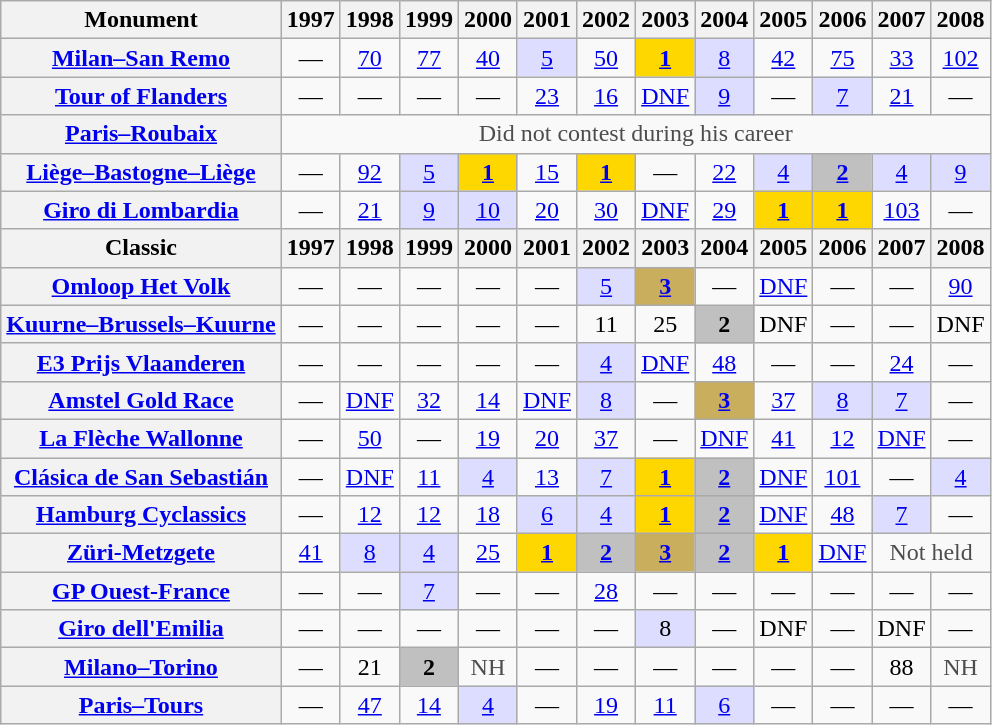<table class="wikitable plainrowheaders">
<tr>
<th>Monument</th>
<th scope="col">1997</th>
<th scope="col">1998</th>
<th scope="col">1999</th>
<th scope="col">2000</th>
<th scope="col">2001</th>
<th scope="col">2002</th>
<th scope="col">2003</th>
<th scope="col">2004</th>
<th scope="col">2005</th>
<th scope="col">2006</th>
<th scope="col">2007</th>
<th scope="col">2008</th>
</tr>
<tr style="text-align:center;">
<th scope="row"><a href='#'>Milan–San Remo</a></th>
<td>—</td>
<td><a href='#'>70</a></td>
<td><a href='#'>77</a></td>
<td><a href='#'>40</a></td>
<td style="background:#ddf;"><a href='#'>5</a></td>
<td><a href='#'>50</a></td>
<td style="background:gold;"><a href='#'><strong>1</strong></a></td>
<td style="background:#ddf;"><a href='#'>8</a></td>
<td><a href='#'>42</a></td>
<td><a href='#'>75</a></td>
<td><a href='#'>33</a></td>
<td><a href='#'>102</a></td>
</tr>
<tr style="text-align:center;">
<th scope="row"><a href='#'>Tour of Flanders</a></th>
<td>—</td>
<td>—</td>
<td>—</td>
<td>—</td>
<td><a href='#'>23</a></td>
<td><a href='#'>16</a></td>
<td><a href='#'>DNF</a></td>
<td style="background:#ddf;"><a href='#'>9</a></td>
<td>—</td>
<td style="background:#ddf;"><a href='#'>7</a></td>
<td><a href='#'>21</a></td>
<td>—</td>
</tr>
<tr style="text-align:center;">
<th scope="row"><a href='#'>Paris–Roubaix</a></th>
<td style="color:#4d4d4d;" colspan=12>Did not contest during his career</td>
</tr>
<tr style="text-align:center;">
<th scope="row"><a href='#'>Liège–Bastogne–Liège</a></th>
<td>—</td>
<td><a href='#'>92</a></td>
<td style="background:#ddf;"><a href='#'>5</a></td>
<td style="background:gold;"><a href='#'><strong>1</strong></a></td>
<td><a href='#'>15</a></td>
<td style="background:gold;"><a href='#'><strong>1</strong></a></td>
<td>—</td>
<td><a href='#'>22</a></td>
<td style="background:#ddf;"><a href='#'>4</a></td>
<td style="background:silver;"><a href='#'><strong>2</strong></a></td>
<td style="background:#ddf;"><a href='#'>4</a></td>
<td style="background:#ddf;"><a href='#'>9</a></td>
</tr>
<tr style="text-align:center;">
<th scope="row"><a href='#'>Giro di Lombardia</a></th>
<td>—</td>
<td><a href='#'>21</a></td>
<td style="background:#ddf;"><a href='#'>9</a></td>
<td style="background:#ddf;"><a href='#'>10</a></td>
<td><a href='#'>20</a></td>
<td><a href='#'>30</a></td>
<td><a href='#'>DNF</a></td>
<td><a href='#'>29</a></td>
<td style="background:gold;"><a href='#'><strong>1</strong></a></td>
<td style="background:gold;"><a href='#'><strong>1</strong></a></td>
<td><a href='#'>103</a></td>
<td>—</td>
</tr>
<tr>
<th>Classic</th>
<th scope="col">1997</th>
<th scope="col">1998</th>
<th scope="col">1999</th>
<th scope="col">2000</th>
<th scope="col">2001</th>
<th scope="col">2002</th>
<th scope="col">2003</th>
<th scope="col">2004</th>
<th scope="col">2005</th>
<th scope="col">2006</th>
<th scope="col">2007</th>
<th scope="col">2008</th>
</tr>
<tr style="text-align:center;">
<th scope="row"><a href='#'>Omloop Het Volk</a></th>
<td>—</td>
<td>—</td>
<td>—</td>
<td>—</td>
<td>—</td>
<td style="background:#ddf;"><a href='#'>5</a></td>
<td style="background:#C9AE5D;"><a href='#'><strong>3</strong></a></td>
<td>—</td>
<td><a href='#'>DNF</a></td>
<td>—</td>
<td>—</td>
<td><a href='#'>90</a></td>
</tr>
<tr style="text-align:center;">
<th scope="row"><a href='#'>Kuurne–Brussels–Kuurne</a></th>
<td>—</td>
<td>—</td>
<td>—</td>
<td>—</td>
<td>—</td>
<td>11</td>
<td>25</td>
<td style="background:silver;"><strong>2</strong></td>
<td>DNF</td>
<td>—</td>
<td>—</td>
<td>DNF</td>
</tr>
<tr style="text-align:center;">
<th scope="row"><a href='#'>E3 Prijs Vlaanderen</a></th>
<td>—</td>
<td>—</td>
<td>—</td>
<td>—</td>
<td>—</td>
<td style="background:#ddf;"><a href='#'>4</a></td>
<td><a href='#'>DNF</a></td>
<td><a href='#'>48</a></td>
<td>—</td>
<td>—</td>
<td><a href='#'>24</a></td>
<td>—</td>
</tr>
<tr style="text-align:center;">
<th scope="row"><a href='#'>Amstel Gold Race</a></th>
<td>—</td>
<td><a href='#'>DNF</a></td>
<td><a href='#'>32</a></td>
<td><a href='#'>14</a></td>
<td><a href='#'>DNF</a></td>
<td style="background:#ddf;"><a href='#'>8</a></td>
<td>—</td>
<td style="background:#C9AE5D;"><a href='#'><strong>3</strong></a></td>
<td><a href='#'>37</a></td>
<td style="background:#ddf;"><a href='#'>8</a></td>
<td style="background:#ddf;"><a href='#'>7</a></td>
<td>—</td>
</tr>
<tr style="text-align:center;">
<th scope="row"><a href='#'>La Flèche Wallonne</a></th>
<td>—</td>
<td><a href='#'>50</a></td>
<td>—</td>
<td><a href='#'>19</a></td>
<td><a href='#'>20</a></td>
<td><a href='#'>37</a></td>
<td>—</td>
<td><a href='#'>DNF</a></td>
<td><a href='#'>41</a></td>
<td><a href='#'>12</a></td>
<td><a href='#'>DNF</a></td>
<td>—</td>
</tr>
<tr style="text-align:center;">
<th scope="row"><a href='#'>Clásica de San Sebastián</a></th>
<td>—</td>
<td><a href='#'>DNF</a></td>
<td><a href='#'>11</a></td>
<td style="background:#ddf;"><a href='#'>4</a></td>
<td><a href='#'>13</a></td>
<td style="background:#ddf;"><a href='#'>7</a></td>
<td style="background:gold;"><a href='#'><strong>1</strong></a></td>
<td style="background:silver;"><a href='#'><strong>2</strong></a></td>
<td><a href='#'>DNF</a></td>
<td><a href='#'>101</a></td>
<td>—</td>
<td style="background:#ddf;"><a href='#'>4</a></td>
</tr>
<tr style="text-align:center;">
<th scope="row"><a href='#'>Hamburg Cyclassics</a></th>
<td>—</td>
<td><a href='#'>12</a></td>
<td><a href='#'>12</a></td>
<td><a href='#'>18</a></td>
<td style="background:#ddf;"><a href='#'>6</a></td>
<td style="background:#ddf;"><a href='#'>4</a></td>
<td style="background:gold;"><a href='#'><strong>1</strong></a></td>
<td style="background:silver;"><a href='#'><strong>2</strong></a></td>
<td><a href='#'>DNF</a></td>
<td><a href='#'>48</a></td>
<td style="background:#ddf;"><a href='#'>7</a></td>
<td>—</td>
</tr>
<tr style="text-align:center;">
<th scope="row"><a href='#'>Züri-Metzgete</a></th>
<td><a href='#'>41</a></td>
<td style="background:#ddf;"><a href='#'>8</a></td>
<td style="background:#ddf;"><a href='#'>4</a></td>
<td><a href='#'>25</a></td>
<td style="background:gold;"><a href='#'><strong>1</strong></a></td>
<td style="background:silver;"><a href='#'><strong>2</strong></a></td>
<td style="background:#C9AE5D;"><a href='#'><strong>3</strong></a></td>
<td style="background:silver;"><a href='#'><strong>2</strong></a></td>
<td style="background:gold;"><a href='#'><strong>1</strong></a></td>
<td><a href='#'>DNF</a></td>
<td style="color:#4d4d4d;" colspan=2>Not held</td>
</tr>
<tr style="text-align:center;">
<th scope="row"><a href='#'>GP Ouest-France</a></th>
<td>—</td>
<td>—</td>
<td style="background:#ddf;"><a href='#'>7</a></td>
<td>—</td>
<td>—</td>
<td><a href='#'>28</a></td>
<td>—</td>
<td>—</td>
<td>—</td>
<td>—</td>
<td>—</td>
<td>—</td>
</tr>
<tr style="text-align:center;">
<th scope="row"><a href='#'>Giro dell'Emilia</a></th>
<td>—</td>
<td>—</td>
<td>—</td>
<td>—</td>
<td>—</td>
<td>—</td>
<td style="background:#ddf;">8</td>
<td>—</td>
<td>DNF</td>
<td>—</td>
<td>DNF</td>
<td>—</td>
</tr>
<tr style="text-align:center;">
<th scope="row"><a href='#'>Milano–Torino</a></th>
<td>—</td>
<td>21</td>
<td style="background:silver;"><strong>2</strong></td>
<td style="color:#4d4d4d;">NH</td>
<td>—</td>
<td>—</td>
<td>—</td>
<td>—</td>
<td>—</td>
<td>—</td>
<td>88</td>
<td style="color:#4d4d4d;">NH</td>
</tr>
<tr style="text-align:center;">
<th scope="row"><a href='#'>Paris–Tours</a></th>
<td>—</td>
<td><a href='#'>47</a></td>
<td><a href='#'>14</a></td>
<td style="background:#ddf;"><a href='#'>4</a></td>
<td>—</td>
<td><a href='#'>19</a></td>
<td><a href='#'>11</a></td>
<td style="background:#ddf;"><a href='#'>6</a></td>
<td>—</td>
<td>—</td>
<td>—</td>
<td>—</td>
</tr>
</table>
